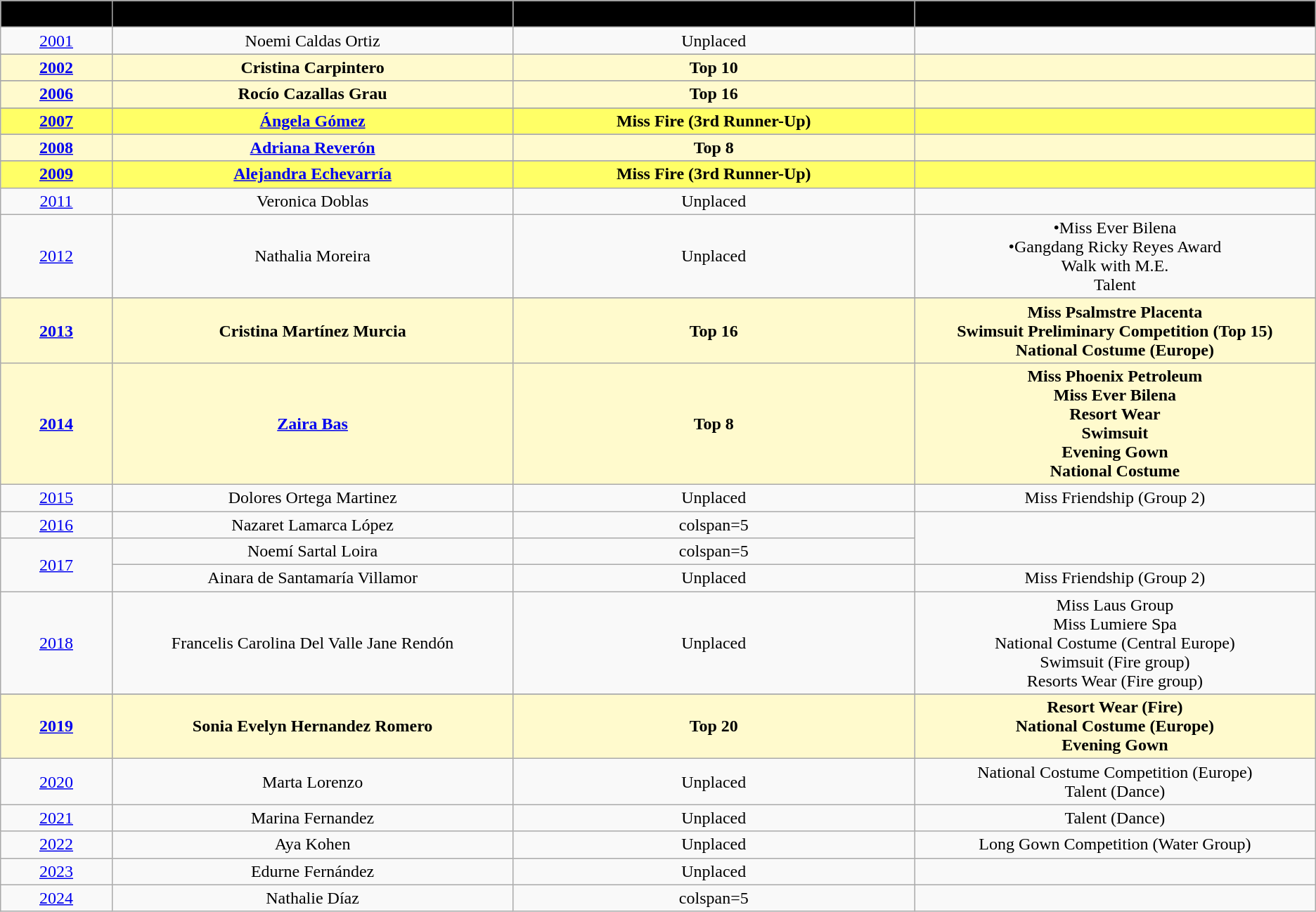<table class="wikitable" style="text-align:center">
<tr>
<th style="background:black; width:5%;" scope="col"><span>Year</span></th>
<th style="background:black; width:18%;" scope="col"><span>Miss Earth Spain</span></th>
<th style="background:black; width:18%;" scope="col"><span>Placement</span></th>
<th style="background:black; width:18%;" scope="col"><span>Special Awards</span></th>
</tr>
<tr>
<td><a href='#'>2001</a></td>
<td>Noemi Caldas Ortiz</td>
<td>Unplaced</td>
<td></td>
</tr>
<tr>
</tr>
<tr style="background-color:#FFFACD; font-weight: bold">
<td><a href='#'>2002</a></td>
<td>Cristina Carpintero</td>
<td>Top 10</td>
<td></td>
</tr>
<tr>
</tr>
<tr style="background-color:#FFFACD; font-weight: bold">
<td><a href='#'>2006</a></td>
<td>Rocío Cazallas Grau</td>
<td>Top 16</td>
<td></td>
</tr>
<tr>
</tr>
<tr style="background-color:#FFFF66; font-weight: bold">
<td><a href='#'>2007</a></td>
<td><a href='#'>Ángela Gómez</a></td>
<td>Miss Fire (3rd Runner-Up)</td>
<td></td>
</tr>
<tr>
</tr>
<tr style="background-color:#FFFACD; font-weight: bold">
<td><a href='#'>2008</a></td>
<td><a href='#'>Adriana Reverón</a></td>
<td>Top 8</td>
<td></td>
</tr>
<tr>
</tr>
<tr style="background-color:#FFFF66; font-weight: bold">
<td><a href='#'>2009</a></td>
<td><a href='#'>Alejandra Echevarría</a></td>
<td>Miss Fire (3rd Runner-Up)</td>
<td></td>
</tr>
<tr>
<td><a href='#'>2011</a></td>
<td>Veronica Doblas</td>
<td>Unplaced</td>
<td></td>
</tr>
<tr>
<td><a href='#'>2012</a></td>
<td>Nathalia Moreira</td>
<td>Unplaced</td>
<td>•Miss Ever Bilena<br>•Gangdang Ricky Reyes Award<br> Walk with M.E.<br> Talent</td>
</tr>
<tr>
</tr>
<tr style="background-color:#FFFACD; font-weight: bold">
<td><a href='#'>2013</a></td>
<td>Cristina Martínez Murcia</td>
<td>Top 16</td>
<td><strong>Miss Psalmstre Placenta</strong><br><strong>Swimsuit Preliminary Competition</strong> (Top 15)<br> <strong>National Costume</strong> (Europe)</td>
</tr>
<tr style="background-color:#FFFACD; font-weight: bold">
<td><a href='#'>2014</a></td>
<td><a href='#'>Zaira Bas</a></td>
<td><strong>Top 8</strong></td>
<td><strong>Miss Phoenix Petroleum</strong><br><strong>Miss Ever Bilena</strong><br> <strong>Resort Wear</strong><br> <strong>Swimsuit </strong><br> <strong>Evening Gown</strong><br> <strong>National Costume</strong></td>
</tr>
<tr>
<td><a href='#'>2015</a></td>
<td>Dolores Ortega Martinez</td>
<td>Unplaced</td>
<td> Miss Friendship (Group 2)</td>
</tr>
<tr>
<td><a href='#'>2016</a></td>
<td>Nazaret Lamarca López</td>
<td>colspan=5 </td>
</tr>
<tr>
<td rowspan=2><a href='#'>2017</a></td>
<td>Noemí Sartal Loira</td>
<td>colspan=5 </td>
</tr>
<tr>
<td>Ainara de Santamaría Villamor</td>
<td>Unplaced</td>
<td> Miss Friendship (Group 2)</td>
</tr>
<tr>
<td><a href='#'>2018</a></td>
<td>Francelis Carolina Del Valle Jane Rendón</td>
<td>Unplaced</td>
<td>Miss Laus Group<br>Miss Lumiere Spa<br> National Costume (Central Europe)<br> Swimsuit (Fire group)<br> Resorts Wear (Fire group)</td>
</tr>
<tr>
</tr>
<tr style="background-color:#FFFACD; font-weight: bold">
<td><a href='#'>2019</a></td>
<td>Sonia Evelyn Hernandez Romero</td>
<td>Top 20</td>
<td> Resort Wear (Fire)<br> <strong>National Costume (Europe)</strong><br> <strong>Evening Gown</strong></td>
</tr>
<tr>
<td><a href='#'>2020</a></td>
<td>Marta Lorenzo</td>
<td>Unplaced</td>
<td> National Costume Competition (Europe)<br> Talent (Dance)</td>
</tr>
<tr>
<td><a href='#'>2021</a></td>
<td>Marina Fernandez</td>
<td>Unplaced</td>
<td> Talent (Dance)</td>
</tr>
<tr>
<td><a href='#'>2022</a></td>
<td>Aya Kohen</td>
<td>Unplaced</td>
<td> Long Gown Competition (Water Group)</td>
</tr>
<tr>
<td><a href='#'>2023</a></td>
<td>Edurne Fernández</td>
<td>Unplaced</td>
<td></td>
</tr>
<tr>
<td><a href='#'>2024</a></td>
<td>Nathalie Díaz</td>
<td>colspan=5 </td>
</tr>
</table>
